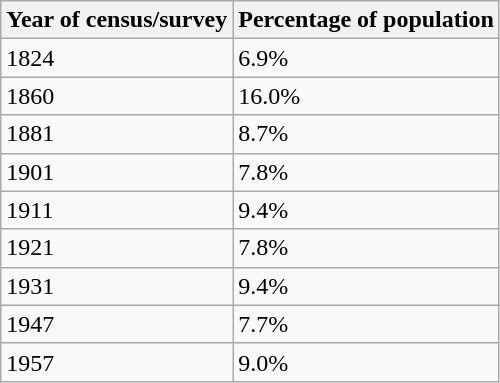<table class="wikitable">
<tr>
<th>Year of census/survey</th>
<th>Percentage of population</th>
</tr>
<tr>
<td>1824</td>
<td>6.9%</td>
</tr>
<tr>
<td>1860</td>
<td>16.0%</td>
</tr>
<tr>
<td>1881</td>
<td>8.7%</td>
</tr>
<tr>
<td>1901</td>
<td>7.8%</td>
</tr>
<tr>
<td>1911</td>
<td>9.4%</td>
</tr>
<tr>
<td>1921</td>
<td>7.8%</td>
</tr>
<tr>
<td>1931</td>
<td>9.4%</td>
</tr>
<tr>
<td>1947</td>
<td>7.7%</td>
</tr>
<tr>
<td>1957</td>
<td>9.0%</td>
</tr>
</table>
